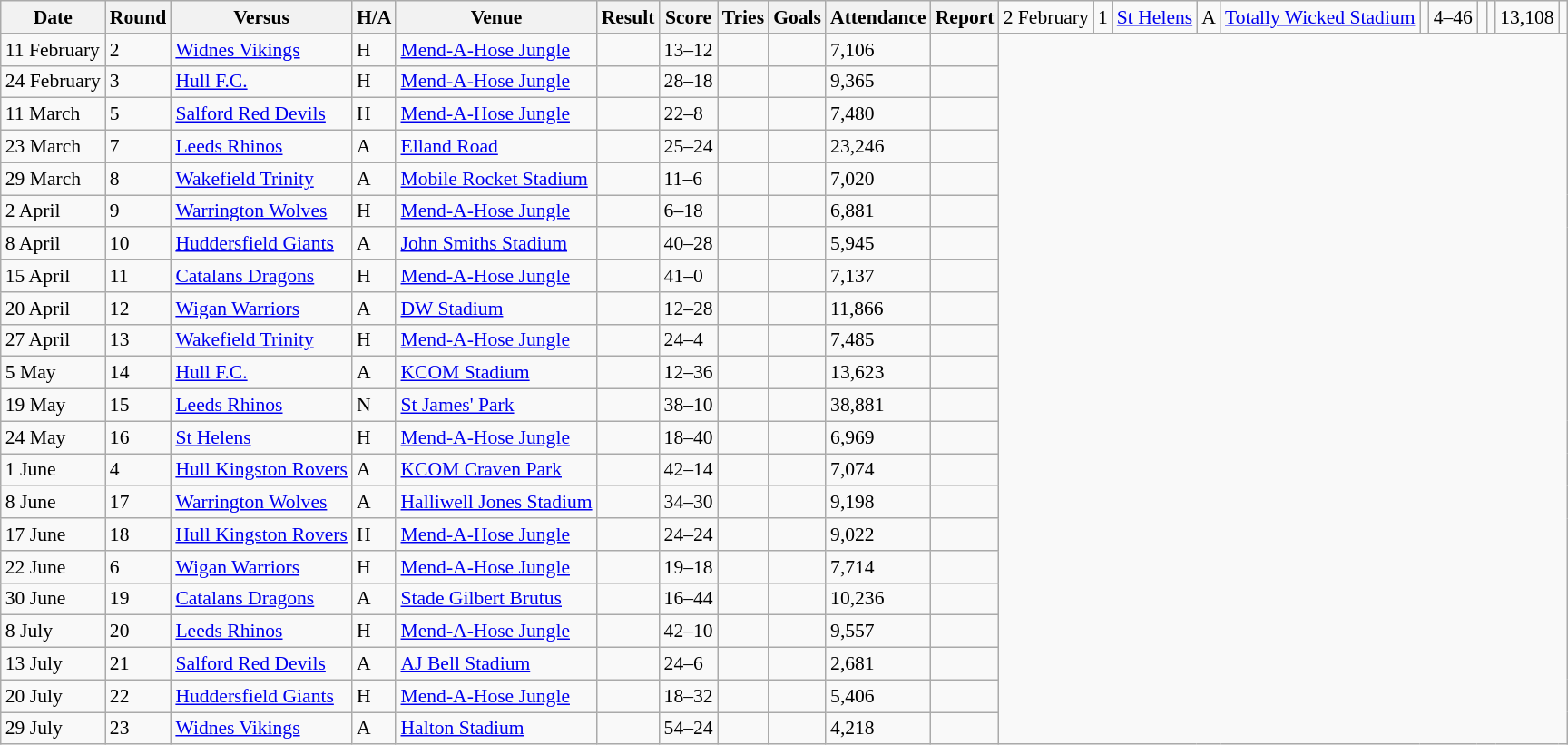<table class="wikitable defaultleft col2center col4center col7center col10right" style="font-size:90%;">
<tr>
<th>Date</th>
<th>Round</th>
<th>Versus</th>
<th>H/A</th>
<th>Venue</th>
<th>Result</th>
<th>Score</th>
<th>Tries</th>
<th>Goals</th>
<th>Attendance</th>
<th>Report</th>
<td>2 February</td>
<td>1</td>
<td> <a href='#'>St Helens</a></td>
<td>A</td>
<td><a href='#'>Totally Wicked Stadium</a></td>
<td></td>
<td>4–46</td>
<td></td>
<td></td>
<td>13,108</td>
<td></td>
</tr>
<tr>
<td>11 February</td>
<td>2</td>
<td> <a href='#'>Widnes Vikings</a></td>
<td>H</td>
<td><a href='#'>Mend-A-Hose Jungle</a></td>
<td></td>
<td>13–12</td>
<td></td>
<td></td>
<td>7,106</td>
<td></td>
</tr>
<tr>
<td>24 February</td>
<td>3</td>
<td> <a href='#'>Hull F.C.</a></td>
<td>H</td>
<td><a href='#'>Mend-A-Hose Jungle</a></td>
<td></td>
<td>28–18</td>
<td></td>
<td></td>
<td>9,365</td>
<td></td>
</tr>
<tr>
<td>11 March</td>
<td>5</td>
<td> <a href='#'>Salford Red Devils</a></td>
<td>H</td>
<td><a href='#'>Mend-A-Hose Jungle</a></td>
<td></td>
<td>22–8</td>
<td></td>
<td></td>
<td>7,480</td>
<td></td>
</tr>
<tr>
<td>23 March</td>
<td>7</td>
<td> <a href='#'>Leeds Rhinos</a></td>
<td>A</td>
<td><a href='#'>Elland Road</a></td>
<td></td>
<td>25–24</td>
<td></td>
<td></td>
<td>23,246</td>
<td></td>
</tr>
<tr>
<td>29 March</td>
<td>8</td>
<td> <a href='#'>Wakefield Trinity</a></td>
<td>A</td>
<td><a href='#'>Mobile Rocket Stadium</a></td>
<td></td>
<td>11–6</td>
<td></td>
<td></td>
<td>7,020</td>
<td></td>
</tr>
<tr>
<td>2 April</td>
<td>9</td>
<td> <a href='#'>Warrington Wolves</a></td>
<td>H</td>
<td><a href='#'>Mend-A-Hose Jungle</a></td>
<td></td>
<td>6–18</td>
<td></td>
<td></td>
<td>6,881</td>
<td></td>
</tr>
<tr>
<td>8 April</td>
<td>10</td>
<td> <a href='#'>Huddersfield Giants</a></td>
<td>A</td>
<td><a href='#'>John Smiths Stadium</a></td>
<td></td>
<td>40–28</td>
<td></td>
<td></td>
<td>5,945</td>
<td></td>
</tr>
<tr>
<td>15 April</td>
<td>11</td>
<td> <a href='#'>Catalans Dragons</a></td>
<td>H</td>
<td><a href='#'>Mend-A-Hose Jungle</a></td>
<td></td>
<td>41–0</td>
<td></td>
<td></td>
<td>7,137</td>
<td></td>
</tr>
<tr>
<td>20 April</td>
<td>12</td>
<td> <a href='#'>Wigan Warriors</a></td>
<td>A</td>
<td><a href='#'>DW Stadium</a></td>
<td></td>
<td>12–28</td>
<td></td>
<td></td>
<td>11,866</td>
<td></td>
</tr>
<tr>
<td>27 April</td>
<td>13</td>
<td> <a href='#'>Wakefield Trinity</a></td>
<td>H</td>
<td><a href='#'>Mend-A-Hose Jungle</a></td>
<td></td>
<td>24–4</td>
<td></td>
<td></td>
<td>7,485</td>
<td></td>
</tr>
<tr>
<td>5 May</td>
<td>14</td>
<td> <a href='#'>Hull F.C.</a></td>
<td>A</td>
<td><a href='#'>KCOM Stadium</a></td>
<td></td>
<td>12–36</td>
<td></td>
<td></td>
<td>13,623</td>
<td></td>
</tr>
<tr>
<td>19 May</td>
<td>15</td>
<td> <a href='#'>Leeds Rhinos</a></td>
<td>N</td>
<td><a href='#'>St James' Park</a></td>
<td></td>
<td>38–10</td>
<td></td>
<td></td>
<td>38,881</td>
<td></td>
</tr>
<tr>
<td>24 May</td>
<td>16</td>
<td> <a href='#'>St Helens</a></td>
<td>H</td>
<td><a href='#'>Mend-A-Hose Jungle</a></td>
<td></td>
<td>18–40</td>
<td></td>
<td></td>
<td>6,969</td>
<td></td>
</tr>
<tr>
<td>1 June</td>
<td>4</td>
<td> <a href='#'>Hull Kingston Rovers</a></td>
<td>A</td>
<td><a href='#'>KCOM Craven Park</a></td>
<td></td>
<td>42–14</td>
<td></td>
<td></td>
<td>7,074</td>
<td></td>
</tr>
<tr>
<td>8 June</td>
<td>17</td>
<td> <a href='#'>Warrington Wolves</a></td>
<td>A</td>
<td><a href='#'>Halliwell Jones Stadium</a></td>
<td></td>
<td>34–30</td>
<td></td>
<td></td>
<td>9,198</td>
<td></td>
</tr>
<tr>
<td>17 June</td>
<td>18</td>
<td> <a href='#'>Hull Kingston Rovers</a></td>
<td>H</td>
<td><a href='#'>Mend-A-Hose Jungle</a></td>
<td></td>
<td>24–24</td>
<td></td>
<td></td>
<td>9,022</td>
<td></td>
</tr>
<tr>
<td>22 June</td>
<td>6</td>
<td> <a href='#'>Wigan Warriors</a></td>
<td>H</td>
<td><a href='#'>Mend-A-Hose Jungle</a></td>
<td></td>
<td>19–18</td>
<td></td>
<td></td>
<td>7,714</td>
<td></td>
</tr>
<tr>
<td>30 June</td>
<td>19</td>
<td> <a href='#'>Catalans Dragons</a></td>
<td>A</td>
<td><a href='#'>Stade Gilbert Brutus</a></td>
<td></td>
<td>16–44</td>
<td></td>
<td></td>
<td>10,236</td>
<td></td>
</tr>
<tr>
<td>8 July</td>
<td>20</td>
<td> <a href='#'>Leeds Rhinos</a></td>
<td>H</td>
<td><a href='#'>Mend-A-Hose Jungle</a></td>
<td></td>
<td>42–10</td>
<td></td>
<td></td>
<td>9,557</td>
<td></td>
</tr>
<tr>
<td>13 July</td>
<td>21</td>
<td> <a href='#'>Salford Red Devils</a></td>
<td>A</td>
<td><a href='#'>AJ Bell Stadium</a></td>
<td></td>
<td>24–6</td>
<td></td>
<td></td>
<td>2,681</td>
<td></td>
</tr>
<tr>
<td>20 July</td>
<td>22</td>
<td> <a href='#'>Huddersfield Giants</a></td>
<td>H</td>
<td><a href='#'>Mend-A-Hose Jungle</a></td>
<td></td>
<td>18–32</td>
<td></td>
<td></td>
<td>5,406</td>
<td></td>
</tr>
<tr>
<td>29 July</td>
<td>23</td>
<td> <a href='#'>Widnes Vikings</a></td>
<td>A</td>
<td><a href='#'>Halton Stadium</a></td>
<td></td>
<td>54–24</td>
<td></td>
<td></td>
<td>4,218</td>
<td></td>
</tr>
</table>
